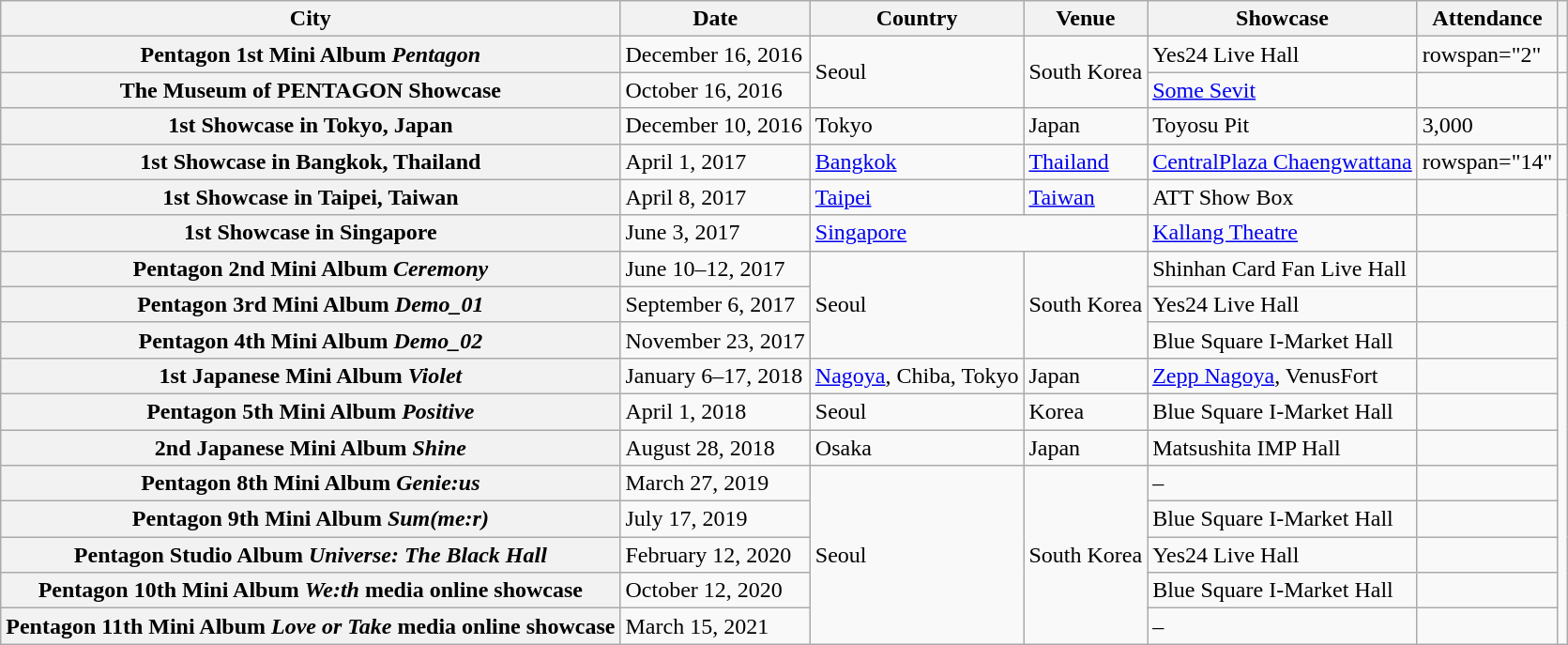<table class="wikitable sortable plainrowheaders">
<tr>
<th>City</th>
<th>Date</th>
<th>Country</th>
<th>Venue</th>
<th>Showcase</th>
<th>Attendance</th>
<th></th>
</tr>
<tr>
<th scope="row">Pentagon 1st Mini Album <em>Pentagon</em></th>
<td>December 16, 2016</td>
<td rowspan="2">Seoul</td>
<td rowspan="2">South Korea</td>
<td>Yes24 Live Hall</td>
<td>rowspan="2" </td>
<td></td>
</tr>
<tr>
<th scope="row">The Museum of PENTAGON Showcase</th>
<td>October 16, 2016</td>
<td><a href='#'>Some Sevit</a></td>
<td></td>
</tr>
<tr>
<th scope="row">1st Showcase in Tokyo, Japan</th>
<td>December 10, 2016</td>
<td>Tokyo</td>
<td>Japan</td>
<td>Toyosu Pit</td>
<td>3,000</td>
<td></td>
</tr>
<tr>
<th scope="row">1st Showcase in Bangkok, Thailand</th>
<td>April 1, 2017</td>
<td><a href='#'>Bangkok</a></td>
<td><a href='#'>Thailand</a></td>
<td><a href='#'>CentralPlaza Chaengwattana</a></td>
<td>rowspan="14" </td>
<td></td>
</tr>
<tr>
<th scope="row">1st Showcase in Taipei, Taiwan</th>
<td>April 8, 2017</td>
<td><a href='#'>Taipei</a></td>
<td><a href='#'>Taiwan</a></td>
<td>ATT Show Box</td>
<td></td>
</tr>
<tr>
<th scope="row">1st Showcase in Singapore</th>
<td>June 3, 2017</td>
<td colspan="2"><a href='#'>Singapore</a></td>
<td><a href='#'>Kallang Theatre</a></td>
<td></td>
</tr>
<tr>
<th scope="row">Pentagon 2nd Mini Album <em>Ceremony</em></th>
<td>June 10–12, 2017</td>
<td rowspan="3">Seoul</td>
<td rowspan="3">South Korea</td>
<td>Shinhan Card Fan Live Hall</td>
<td></td>
</tr>
<tr>
<th scope="row">Pentagon 3rd Mini Album <em>Demo_01</em></th>
<td>September 6, 2017</td>
<td>Yes24 Live Hall</td>
<td></td>
</tr>
<tr>
<th scope="row">Pentagon 4th Mini Album <em>Demo_02</em></th>
<td>November 23, 2017</td>
<td>Blue Square I-Market Hall</td>
<td></td>
</tr>
<tr>
<th scope="row">1st Japanese Mini Album <em>Violet</em></th>
<td>January 6–17, 2018</td>
<td><a href='#'>Nagoya</a>, Chiba, Tokyo</td>
<td>Japan</td>
<td><a href='#'>Zepp Nagoya</a>, VenusFort</td>
<td></td>
</tr>
<tr>
<th scope="row">Pentagon 5th Mini Album <em>Positive</em></th>
<td>April 1, 2018</td>
<td>Seoul</td>
<td>Korea</td>
<td>Blue Square I-Market Hall</td>
<td></td>
</tr>
<tr>
<th scope="row">2nd Japanese Mini Album <em>Shine</em></th>
<td>August 28, 2018</td>
<td>Osaka</td>
<td>Japan</td>
<td>Matsushita IMP Hall</td>
<td></td>
</tr>
<tr>
<th scope="row">Pentagon 8th Mini Album <em>Genie:us</em></th>
<td>March 27, 2019</td>
<td rowspan="5">Seoul</td>
<td rowspan="5">South Korea</td>
<td>–</td>
<td></td>
</tr>
<tr>
<th scope="row">Pentagon 9th Mini Album <em>Sum(me:r)</em></th>
<td>July 17, 2019</td>
<td>Blue Square I-Market Hall</td>
<td></td>
</tr>
<tr>
<th scope="row">Pentagon Studio Album <em>Universe: The Black Hall</em></th>
<td>February 12, 2020</td>
<td>Yes24 Live Hall</td>
<td></td>
</tr>
<tr>
<th scope="row">Pentagon 10th Mini Album <em>We:th</em> media online showcase</th>
<td>October 12, 2020</td>
<td>Blue Square I-Market Hall</td>
<td></td>
</tr>
<tr>
<th scope="row">Pentagon 11th Mini Album <em>Love or Take</em> media online showcase</th>
<td>March 15, 2021</td>
<td>–</td>
<td></td>
</tr>
</table>
